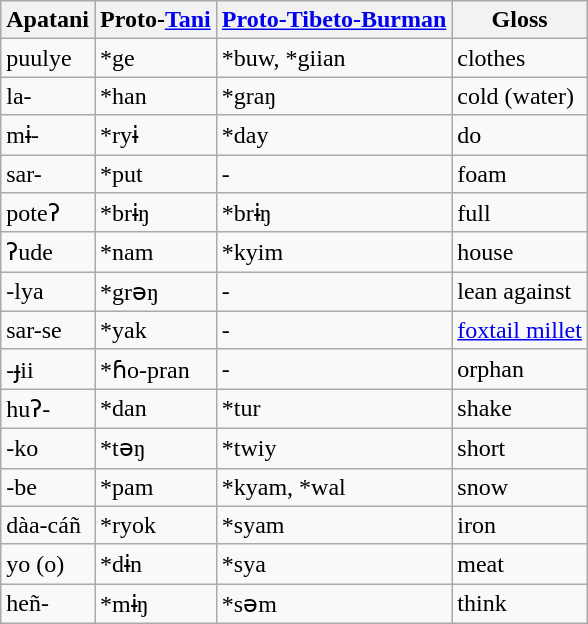<table class="wikitable">
<tr>
<th>Apatani</th>
<th>Proto-<a href='#'>Tani</a></th>
<th><a href='#'>Proto-Tibeto-Burman</a></th>
<th>Gloss</th>
</tr>
<tr>
<td>puulye</td>
<td>*ge</td>
<td>*buw, *giian</td>
<td>clothes</td>
</tr>
<tr>
<td>la-</td>
<td>*han</td>
<td>*graŋ</td>
<td>cold (water)</td>
</tr>
<tr>
<td>mɨ-</td>
<td>*ryɨ</td>
<td>*day</td>
<td>do</td>
</tr>
<tr>
<td>sar-</td>
<td>*put</td>
<td>-</td>
<td>foam</td>
</tr>
<tr>
<td>poteʔ</td>
<td>*brɨŋ</td>
<td>*brɨŋ</td>
<td>full</td>
</tr>
<tr>
<td>ʔude</td>
<td>*nam</td>
<td>*kyim</td>
<td>house</td>
</tr>
<tr>
<td>-lya</td>
<td>*grəŋ</td>
<td>-</td>
<td>lean against</td>
</tr>
<tr>
<td>sar-se</td>
<td>*yak</td>
<td>-</td>
<td><a href='#'>foxtail millet</a></td>
</tr>
<tr>
<td>-ɟii</td>
<td>*ɦo-pran</td>
<td>-</td>
<td>orphan</td>
</tr>
<tr>
<td>huʔ-</td>
<td>*dan</td>
<td>*tur</td>
<td>shake</td>
</tr>
<tr>
<td>-ko</td>
<td>*təŋ</td>
<td>*twiy</td>
<td>short</td>
</tr>
<tr>
<td>-be</td>
<td>*pam</td>
<td>*kyam, *wal</td>
<td>snow</td>
</tr>
<tr>
<td>dàa-cáñ</td>
<td>*ryok</td>
<td>*syam</td>
<td>iron</td>
</tr>
<tr>
<td>yo (o)</td>
<td>*dɨn</td>
<td>*sya</td>
<td>meat</td>
</tr>
<tr>
<td>heñ-</td>
<td>*mɨŋ</td>
<td>*səm</td>
<td>think</td>
</tr>
</table>
